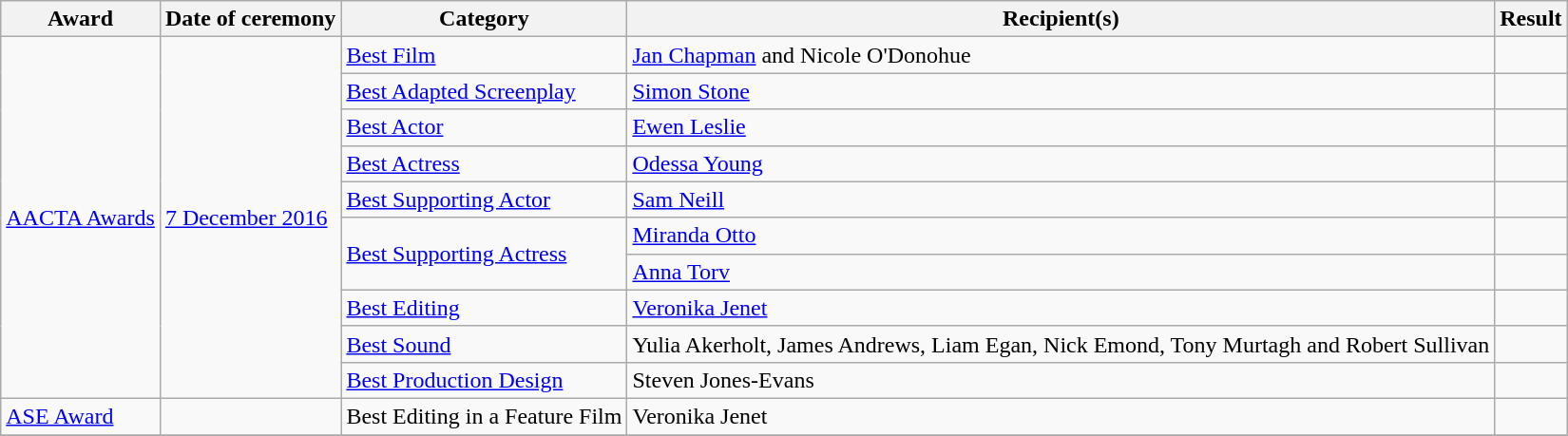<table class=wikitable>
<tr>
<th>Award</th>
<th>Date of ceremony</th>
<th>Category</th>
<th>Recipient(s)</th>
<th>Result</th>
</tr>
<tr>
<td rowspan=10><a href='#'>AACTA Awards</a></td>
<td rowspan=10><a href='#'>7 December 2016</a></td>
<td><a href='#'>Best Film</a></td>
<td><a href='#'>Jan Chapman</a> and Nicole O'Donohue</td>
<td></td>
</tr>
<tr>
<td><a href='#'>Best Adapted Screenplay</a></td>
<td><a href='#'>Simon Stone</a></td>
<td></td>
</tr>
<tr>
<td><a href='#'>Best Actor</a></td>
<td><a href='#'>Ewen Leslie</a></td>
<td></td>
</tr>
<tr>
<td><a href='#'>Best Actress</a></td>
<td><a href='#'>Odessa Young</a></td>
<td></td>
</tr>
<tr>
<td><a href='#'>Best Supporting Actor</a></td>
<td><a href='#'>Sam Neill</a></td>
<td></td>
</tr>
<tr>
<td rowspan=2><a href='#'>Best Supporting Actress</a></td>
<td><a href='#'>Miranda Otto</a></td>
<td></td>
</tr>
<tr>
<td><a href='#'>Anna Torv</a></td>
<td></td>
</tr>
<tr>
<td><a href='#'>Best Editing</a></td>
<td><a href='#'>Veronika Jenet</a></td>
<td></td>
</tr>
<tr>
<td><a href='#'>Best Sound</a></td>
<td>Yulia Akerholt, James Andrews, Liam Egan, Nick Emond, Tony Murtagh and Robert Sullivan</td>
<td></td>
</tr>
<tr>
<td><a href='#'>Best Production Design</a></td>
<td>Steven Jones-Evans</td>
<td></td>
</tr>
<tr>
<td><a href='#'>ASE Award</a></td>
<td></td>
<td>Best Editing in a Feature Film</td>
<td>Veronika Jenet</td>
<td></td>
</tr>
<tr>
</tr>
</table>
